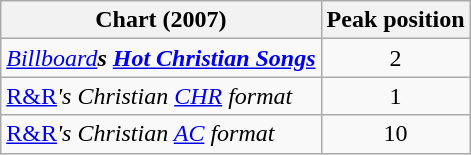<table class="wikitable sortable">
<tr>
<th>Chart (2007)</th>
<th>Peak position</th>
</tr>
<tr>
<td><em><a href='#'>Billboard</a><strong>s <a href='#'>Hot Christian Songs</a></td>
<td align="center">2</td>
</tr>
<tr>
<td><a href='#'></em>R&R<em></a>'s Christian <a href='#'>CHR</a> format</td>
<td align="center">1</td>
</tr>
<tr>
<td><a href='#'></em>R&R<em></a>'s Christian <a href='#'>AC</a> format</td>
<td align="center">10</td>
</tr>
</table>
